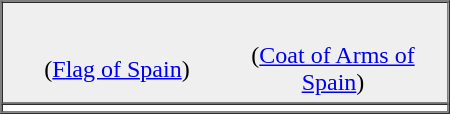<table border=1 cellpadding=2 cellspacing=0 align=right width=300px>
<tr>
<td style=background:#efefef; align=center colspan=2><br><table border=0 cellpadding=2 cellspacing=0>
<tr>
<td align=center width=140px></td>
<td align=center width=140px></td>
</tr>
<tr>
<td align=center width=140px valign="center">(<a href='#'>Flag of Spain</a>)</td>
<td align=center width=140px>(<a href='#'>Coat of Arms of Spain</a>)</td>
</tr>
</table>
</td>
</tr>
<tr>
<td></td>
</tr>
</table>
